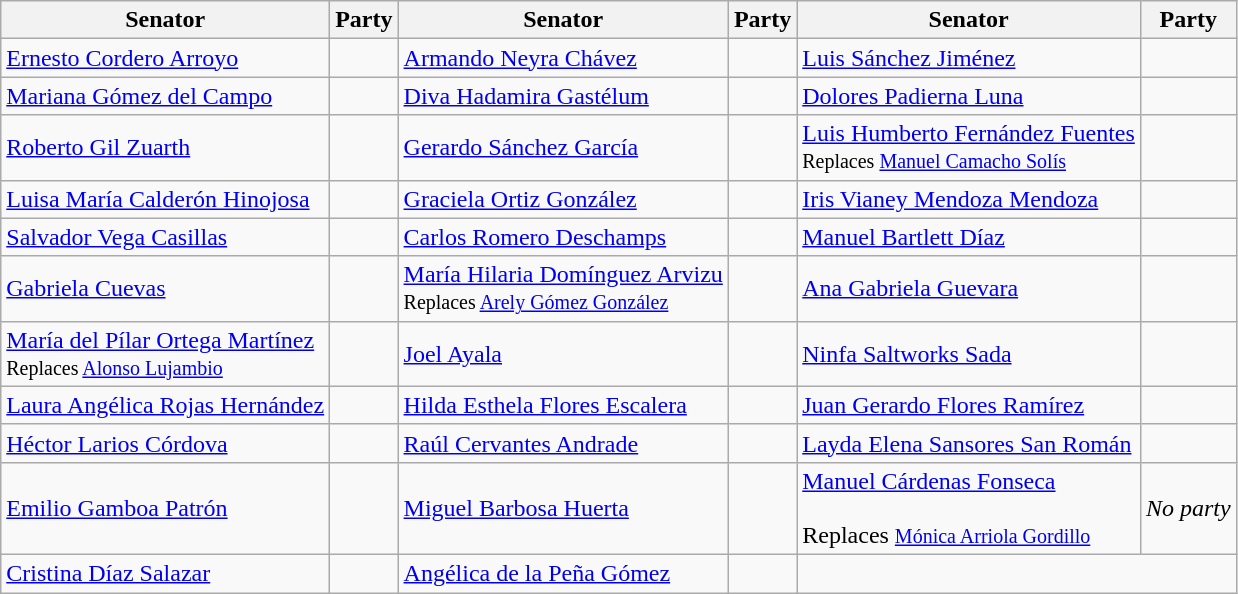<table class="wikitable" class="wikitable mw-collapsible mw-collapsed">
<tr>
<th><strong>Senator</strong></th>
<th>Party</th>
<th><strong>Senator</strong></th>
<th>Party</th>
<th><strong>Senator</strong></th>
<th>Party</th>
</tr>
<tr>
<td><a href='#'>Ernesto Cordero Arroyo</a></td>
<td></td>
<td><a href='#'>Armando Neyra Chávez</a></td>
<td></td>
<td><a href='#'>Luis Sánchez Jiménez</a></td>
<td></td>
</tr>
<tr>
<td><a href='#'>Mariana Gómez del Campo</a></td>
<td></td>
<td><a href='#'>Diva Hadamira Gastélum</a></td>
<td></td>
<td><a href='#'>Dolores Padierna Luna</a></td>
<td></td>
</tr>
<tr>
<td><a href='#'>Roberto Gil Zuarth</a></td>
<td></td>
<td><a href='#'>Gerardo Sánchez García</a></td>
<td></td>
<td><a href='#'>Luis Humberto Fernández Fuentes</a> <br><small>Replaces <a href='#'>Manuel Camacho Solís</a></small></td>
<td></td>
</tr>
<tr>
<td><a href='#'>Luisa María Calderón Hinojosa</a></td>
<td></td>
<td><a href='#'>Graciela Ortiz González</a></td>
<td></td>
<td><a href='#'>Iris Vianey Mendoza Mendoza</a></td>
<td></td>
</tr>
<tr>
<td><a href='#'>Salvador Vega Casillas</a></td>
<td></td>
<td><a href='#'>Carlos Romero Deschamps</a></td>
<td></td>
<td><a href='#'>Manuel Bartlett Díaz</a></td>
<td></td>
</tr>
<tr>
<td><a href='#'>Gabriela Cuevas</a></td>
<td></td>
<td><a href='#'>María Hilaria Domínguez Arvizu</a> <br><small>Replaces <a href='#'>Arely Gómez González</a></small></td>
<td></td>
<td><a href='#'>Ana Gabriela Guevara</a></td>
<td></td>
</tr>
<tr>
<td><a href='#'>María del Pílar Ortega Martínez</a> <br><small>Replaces <a href='#'>Alonso Lujambio</a></small></td>
<td></td>
<td><a href='#'>Joel Ayala</a></td>
<td></td>
<td><a href='#'>Ninfa Saltworks Sada</a></td>
<td></td>
</tr>
<tr>
<td><a href='#'>Laura Angélica Rojas Hernández</a></td>
<td></td>
<td><a href='#'>Hilda Esthela Flores Escalera</a></td>
<td></td>
<td><a href='#'>Juan Gerardo Flores Ramírez</a></td>
<td></td>
</tr>
<tr>
<td><a href='#'>Héctor Larios Córdova</a></td>
<td></td>
<td><a href='#'>Raúl Cervantes Andrade</a></td>
<td></td>
<td><a href='#'>Layda Elena Sansores San Román</a></td>
<td></td>
</tr>
<tr>
<td><a href='#'>Emilio Gamboa Patrón</a></td>
<td></td>
<td><a href='#'>Miguel Barbosa Huerta</a></td>
<td></td>
<td><a href='#'>Manuel Cárdenas Fonseca</a><br><br>Replaces <small><a href='#'>Mónica Arriola Gordillo</a></small></td>
<td><em>No party</em></td>
</tr>
<tr>
<td><a href='#'>Cristina Díaz Salazar</a></td>
<td></td>
<td><a href='#'>Angélica de la Peña Gómez</a></td>
<td></td>
</tr>
</table>
